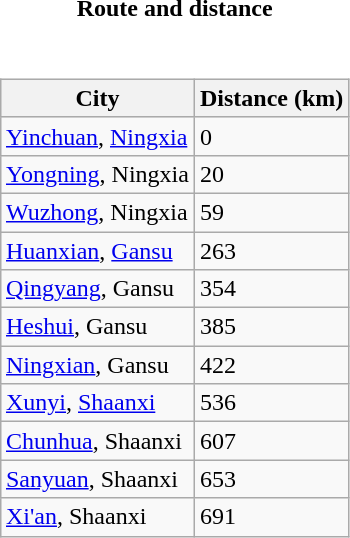<table style="font-size:100%;">
<tr>
<td width="33%" align="center"><strong>Route and distance</strong></td>
</tr>
<tr valign="top">
<td><br><table class="wikitable sortable" style="margin-left:auto;margin-right:auto">
<tr bgcolor="#ececec">
<th>City</th>
<th>Distance (km)</th>
</tr>
<tr>
<td><a href='#'>Yinchuan</a>, <a href='#'>Ningxia</a></td>
<td>0</td>
</tr>
<tr>
<td><a href='#'>Yongning</a>, Ningxia</td>
<td>20</td>
</tr>
<tr>
<td><a href='#'>Wuzhong</a>, Ningxia</td>
<td>59</td>
</tr>
<tr>
<td><a href='#'>Huanxian</a>, <a href='#'>Gansu</a></td>
<td>263</td>
</tr>
<tr>
<td><a href='#'>Qingyang</a>, Gansu</td>
<td>354</td>
</tr>
<tr>
<td><a href='#'>Heshui</a>, Gansu</td>
<td>385</td>
</tr>
<tr>
<td><a href='#'>Ningxian</a>, Gansu</td>
<td>422</td>
</tr>
<tr>
<td><a href='#'>Xunyi</a>, <a href='#'>Shaanxi</a></td>
<td>536</td>
</tr>
<tr>
<td><a href='#'>Chunhua</a>, Shaanxi</td>
<td>607</td>
</tr>
<tr>
<td><a href='#'>Sanyuan</a>, Shaanxi</td>
<td>653</td>
</tr>
<tr>
<td><a href='#'>Xi'an</a>, Shaanxi</td>
<td>691</td>
</tr>
</table>
</td>
</tr>
</table>
